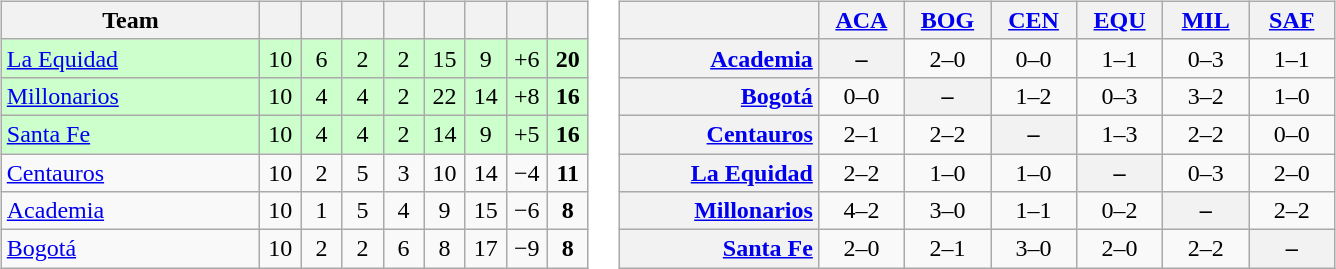<table>
<tr>
<td><br><table class="wikitable" style="text-align: center;">
<tr>
<th width=165>Team</th>
<th width=20></th>
<th width=20></th>
<th width=20></th>
<th width=20></th>
<th width=20></th>
<th width=20></th>
<th width=20></th>
<th width=20></th>
</tr>
<tr align=center bgcolor=CCFFCC>
<td align=left><a href='#'>La Equidad</a></td>
<td>10</td>
<td>6</td>
<td>2</td>
<td>2</td>
<td>15</td>
<td>9</td>
<td>+6</td>
<td><strong>20</strong></td>
</tr>
<tr align=center bgcolor=CCFFCC>
<td align=left><a href='#'>Millonarios</a></td>
<td>10</td>
<td>4</td>
<td>4</td>
<td>2</td>
<td>22</td>
<td>14</td>
<td>+8</td>
<td><strong>16</strong></td>
</tr>
<tr align=center bgcolor=CCFFCC>
<td align=left><a href='#'>Santa Fe</a></td>
<td>10</td>
<td>4</td>
<td>4</td>
<td>2</td>
<td>14</td>
<td>9</td>
<td>+5</td>
<td><strong>16</strong></td>
</tr>
<tr align=center>
<td align=left><a href='#'>Centauros</a></td>
<td>10</td>
<td>2</td>
<td>5</td>
<td>3</td>
<td>10</td>
<td>14</td>
<td>−4</td>
<td><strong>11</strong></td>
</tr>
<tr align=center>
<td align=left><a href='#'>Academia</a></td>
<td>10</td>
<td>1</td>
<td>5</td>
<td>4</td>
<td>9</td>
<td>15</td>
<td>−6</td>
<td><strong>8</strong></td>
</tr>
<tr align=center>
<td align=left><a href='#'>Bogotá</a></td>
<td>10</td>
<td>2</td>
<td>2</td>
<td>6</td>
<td>8</td>
<td>17</td>
<td>−9</td>
<td><strong>8</strong></td>
</tr>
</table>
</td>
<td><br><table class="wikitable" style="text-align:center">
<tr>
<th width="125"> </th>
<th width="50"><a href='#'>ACA</a></th>
<th width="50"><a href='#'>BOG</a></th>
<th width="50"><a href='#'>CEN</a></th>
<th width="50"><a href='#'>EQU</a></th>
<th width="50"><a href='#'>MIL</a></th>
<th width="50"><a href='#'>SAF</a></th>
</tr>
<tr>
<th style="text-align:right;"><a href='#'>Academia</a></th>
<th>–</th>
<td>2–0</td>
<td>0–0</td>
<td>1–1</td>
<td>0–3</td>
<td>1–1</td>
</tr>
<tr>
<th style="text-align:right;"><a href='#'>Bogotá</a></th>
<td>0–0</td>
<th>–</th>
<td>1–2</td>
<td>0–3</td>
<td>3–2</td>
<td>1–0</td>
</tr>
<tr>
<th style="text-align:right;"><a href='#'>Centauros</a></th>
<td>2–1</td>
<td>2–2</td>
<th>–</th>
<td>1–3</td>
<td>2–2</td>
<td>0–0</td>
</tr>
<tr>
<th style="text-align:right;"><a href='#'>La Equidad</a></th>
<td>2–2</td>
<td>1–0</td>
<td>1–0</td>
<th>–</th>
<td>0–3</td>
<td>2–0</td>
</tr>
<tr>
<th style="text-align:right;"><a href='#'>Millonarios</a></th>
<td>4–2</td>
<td>3–0</td>
<td>1–1</td>
<td>0–2</td>
<th>–</th>
<td>2–2</td>
</tr>
<tr>
<th style="text-align:right;"><a href='#'>Santa Fe</a></th>
<td>2–0</td>
<td>2–1</td>
<td>3–0</td>
<td>2–0</td>
<td>2–2</td>
<th>–</th>
</tr>
</table>
</td>
</tr>
</table>
